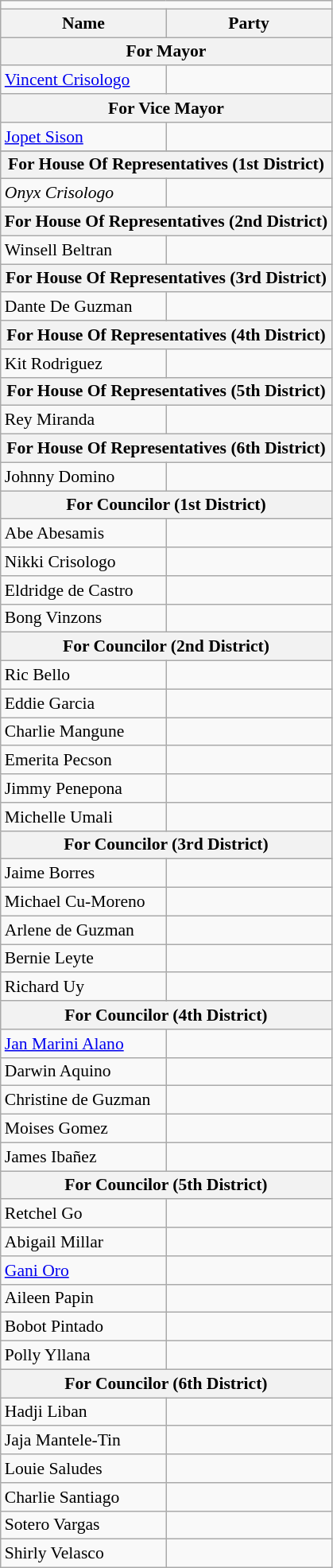<table class=wikitable style="font-size:90%">
<tr>
<td colspan=4 bgcolor=></td>
</tr>
<tr>
<th width=50%>Name</th>
<th colspan=2>Party</th>
</tr>
<tr>
<th colspan=3>For Mayor</th>
</tr>
<tr>
<td><a href='#'>Vincent Crisologo</a></td>
<td></td>
</tr>
<tr>
<th colspan=3>For Vice Mayor</th>
</tr>
<tr>
<td><a href='#'>Jopet Sison</a></td>
<td></td>
</tr>
<tr>
</tr>
<tr>
<th colspan=3>For House Of Representatives (1st District)</th>
</tr>
<tr>
<td><em>Onyx Crisologo</em></td>
<td></td>
</tr>
<tr>
<th colspan=3>For House Of Representatives (2nd District)</th>
</tr>
<tr>
<td>Winsell Beltran</td>
<td></td>
</tr>
<tr>
<th colspan=3>For House Of Representatives (3rd District)</th>
</tr>
<tr>
<td>Dante De Guzman</td>
<td></td>
</tr>
<tr>
<th colspan=3>For House Of Representatives (4th District)</th>
</tr>
<tr>
<td>Kit Rodriguez</td>
<td></td>
</tr>
<tr>
<th colspan=3>For House Of Representatives (5th District)</th>
</tr>
<tr>
<td>Rey Miranda</td>
<td></td>
</tr>
<tr>
<th colspan=3>For House Of Representatives (6th District)</th>
</tr>
<tr>
<td>Johnny Domino</td>
<td></td>
</tr>
<tr>
<th colspan=3>For Councilor (1st District)</th>
</tr>
<tr>
<td>Abe Abesamis</td>
<td></td>
</tr>
<tr>
<td>Nikki Crisologo</td>
<td></td>
</tr>
<tr>
<td>Eldridge de Castro</td>
<td></td>
</tr>
<tr>
<td>Bong Vinzons</td>
<td></td>
</tr>
<tr>
<th colspan=3>For Councilor (2nd District)</th>
</tr>
<tr>
<td>Ric Bello</td>
<td></td>
</tr>
<tr>
<td>Eddie Garcia</td>
<td></td>
</tr>
<tr>
<td>Charlie Mangune</td>
<td></td>
</tr>
<tr>
<td>Emerita Pecson</td>
<td></td>
</tr>
<tr>
<td>Jimmy Penepona</td>
<td></td>
</tr>
<tr>
<td>Michelle Umali</td>
<td></td>
</tr>
<tr>
<th colspan=3>For Councilor (3rd District)</th>
</tr>
<tr>
<td>Jaime Borres</td>
<td></td>
</tr>
<tr>
<td>Michael Cu-Moreno</td>
<td></td>
</tr>
<tr>
<td>Arlene de Guzman</td>
<td></td>
</tr>
<tr>
<td>Bernie Leyte</td>
<td></td>
</tr>
<tr>
<td>Richard Uy</td>
<td></td>
</tr>
<tr>
<th colspan=3>For Councilor (4th District)</th>
</tr>
<tr>
<td><a href='#'>Jan Marini Alano</a></td>
<td></td>
</tr>
<tr>
<td>Darwin Aquino</td>
<td></td>
</tr>
<tr>
<td>Christine de Guzman</td>
<td></td>
</tr>
<tr>
<td>Moises Gomez</td>
<td></td>
</tr>
<tr>
<td>James Ibañez</td>
<td></td>
</tr>
<tr>
<th colspan=3>For Councilor (5th District)</th>
</tr>
<tr>
<td>Retchel Go</td>
<td></td>
</tr>
<tr>
<td>Abigail Millar</td>
<td></td>
</tr>
<tr>
<td><a href='#'>Gani Oro</a></td>
<td></td>
</tr>
<tr>
<td>Aileen Papin</td>
<td></td>
</tr>
<tr>
<td>Bobot Pintado</td>
<td></td>
</tr>
<tr>
<td>Polly Yllana</td>
<td></td>
</tr>
<tr>
<th colspan=3>For Councilor (6th District)</th>
</tr>
<tr>
<td>Hadji Liban</td>
<td></td>
</tr>
<tr>
<td>Jaja Mantele-Tin</td>
<td></td>
</tr>
<tr>
<td>Louie Saludes</td>
<td></td>
</tr>
<tr>
<td>Charlie Santiago</td>
<td></td>
</tr>
<tr>
<td>Sotero Vargas</td>
<td></td>
</tr>
<tr>
<td>Shirly Velasco</td>
<td></td>
</tr>
</table>
